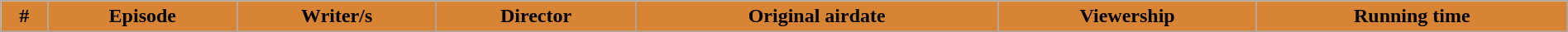<table class="wikitable plainrowheaders" style="width:100%">
<tr>
<th style="background:#D78534;">#</th>
<th style="background:#D78534;">Episode</th>
<th style="background:#D78534;">Writer/s</th>
<th style="background:#D78534;">Director</th>
<th style="background:#D78534;">Original airdate</th>
<th style="background:#D78534;">Viewership</th>
<th style="background:#D78534;">Running time<br>









</th>
</tr>
</table>
